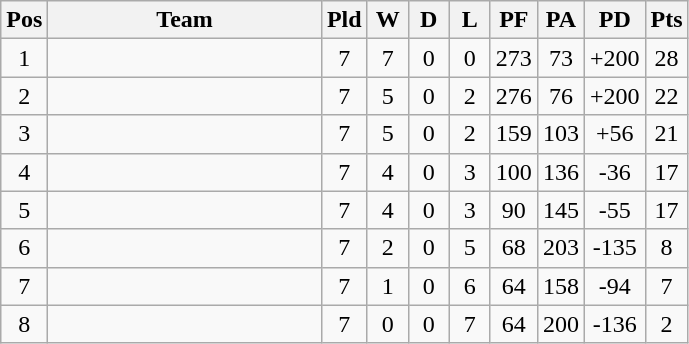<table class="wikitable" style="text-align:center">
<tr>
<th width=20 abbr="Position">Pos</th>
<th width=175>Team</th>
<th width=20 abbr="Played">Pld</th>
<th width=20 abbr="Won">W</th>
<th width=20 abbr="Drawn">D</th>
<th width=20 abbr="Lost">L</th>
<th width=20 abbr="Points for">PF</th>
<th width=20 abbr="Points against">PA</th>
<th width=25 abbr="Points difference">PD</th>
<th width=20 abbr="Points">Pts</th>
</tr>
<tr>
<td>1</td>
<td style="text-align:left"></td>
<td>7</td>
<td>7</td>
<td>0</td>
<td>0</td>
<td>273</td>
<td>73</td>
<td>+200</td>
<td>28</td>
</tr>
<tr>
<td>2</td>
<td style="text-align:left"></td>
<td>7</td>
<td>5</td>
<td>0</td>
<td>2</td>
<td>276</td>
<td>76</td>
<td>+200</td>
<td>22</td>
</tr>
<tr>
<td>3</td>
<td style="text-align:left"></td>
<td>7</td>
<td>5</td>
<td>0</td>
<td>2</td>
<td>159</td>
<td>103</td>
<td>+56</td>
<td>21</td>
</tr>
<tr>
<td>4</td>
<td style="text-align:left"></td>
<td>7</td>
<td>4</td>
<td>0</td>
<td>3</td>
<td>100</td>
<td>136</td>
<td>-36</td>
<td>17</td>
</tr>
<tr>
<td>5</td>
<td style="text-align:left"></td>
<td>7</td>
<td>4</td>
<td>0</td>
<td>3</td>
<td>90</td>
<td>145</td>
<td>-55</td>
<td>17</td>
</tr>
<tr>
<td>6</td>
<td style="text-align:left"></td>
<td>7</td>
<td>2</td>
<td>0</td>
<td>5</td>
<td>68</td>
<td>203</td>
<td>-135</td>
<td>8</td>
</tr>
<tr>
<td>7</td>
<td style="text-align:left"></td>
<td>7</td>
<td>1</td>
<td>0</td>
<td>6</td>
<td>64</td>
<td>158</td>
<td>-94</td>
<td>7</td>
</tr>
<tr>
<td>8</td>
<td style="text-align:left"></td>
<td>7</td>
<td>0</td>
<td>0</td>
<td>7</td>
<td>64</td>
<td>200</td>
<td>-136</td>
<td>2</td>
</tr>
</table>
